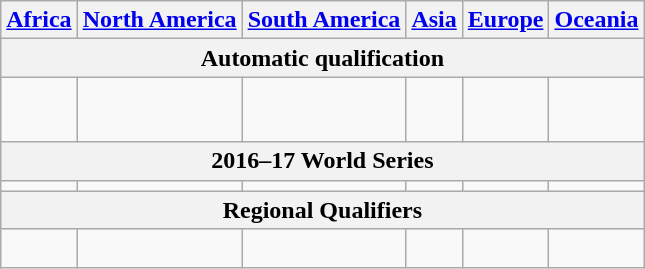<table Class = "wikitable">
<tr>
<th><a href='#'>Africa</a></th>
<th><a href='#'>North America</a></th>
<th><a href='#'>South America</a></th>
<th><a href='#'>Asia</a></th>
<th><a href='#'>Europe</a></th>
<th><a href='#'>Oceania</a></th>
</tr>
<tr>
<th colspan=6>Automatic qualification</th>
</tr>
<tr>
<td><br></td>
<td></td>
<td></td>
<td></td>
<td><br><br></td>
<td><br><br></td>
</tr>
<tr>
<th colspan=6>2016–17 World Series</th>
</tr>
<tr>
<td></td>
<td></td>
<td></td>
<td></td>
<td></td>
<td></td>
</tr>
<tr>
<th colspan=6>Regional Qualifiers</th>
</tr>
<tr>
<td><br></td>
<td></td>
<td><br></td>
<td> <br> </td>
<td><br></td>
<td><br></td>
</tr>
</table>
